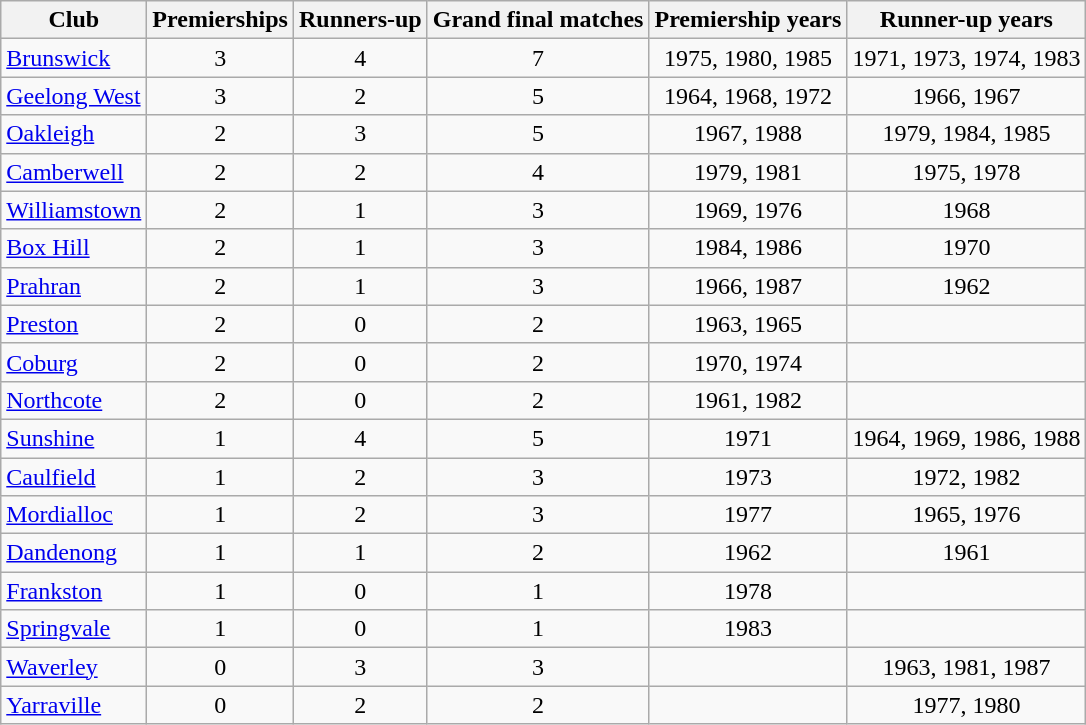<table class="wikitable sortable" style="text-align:center;">
<tr>
<th>Club</th>
<th>Premierships</th>
<th>Runners-up</th>
<th>Grand final matches</th>
<th>Premiership years</th>
<th>Runner-up years</th>
</tr>
<tr>
<td align=left><a href='#'>Brunswick</a></td>
<td>3</td>
<td>4</td>
<td>7</td>
<td>1975, 1980, 1985</td>
<td>1971, 1973, 1974, 1983</td>
</tr>
<tr>
<td align=left><a href='#'>Geelong West</a></td>
<td>3</td>
<td>2</td>
<td>5</td>
<td>1964, 1968, 1972</td>
<td>1966, 1967</td>
</tr>
<tr>
<td align=left><a href='#'>Oakleigh</a></td>
<td>2</td>
<td>3</td>
<td>5</td>
<td>1967, 1988</td>
<td>1979, 1984, 1985</td>
</tr>
<tr>
<td align=left><a href='#'>Camberwell</a></td>
<td>2</td>
<td>2</td>
<td>4</td>
<td>1979, 1981</td>
<td>1975, 1978</td>
</tr>
<tr>
<td align=left><a href='#'>Williamstown</a></td>
<td>2</td>
<td>1</td>
<td>3</td>
<td>1969, 1976</td>
<td>1968</td>
</tr>
<tr>
<td align=left><a href='#'>Box Hill</a></td>
<td>2</td>
<td>1</td>
<td>3</td>
<td>1984, 1986</td>
<td>1970</td>
</tr>
<tr>
<td align=left><a href='#'>Prahran</a></td>
<td>2</td>
<td>1</td>
<td>3</td>
<td>1966, 1987</td>
<td>1962</td>
</tr>
<tr>
<td align=left><a href='#'>Preston</a></td>
<td>2</td>
<td>0</td>
<td>2</td>
<td>1963, 1965</td>
<td></td>
</tr>
<tr>
<td align=left><a href='#'>Coburg</a></td>
<td>2</td>
<td>0</td>
<td>2</td>
<td>1970, 1974</td>
<td></td>
</tr>
<tr>
<td align=left><a href='#'>Northcote</a></td>
<td>2</td>
<td>0</td>
<td>2</td>
<td>1961, 1982</td>
<td></td>
</tr>
<tr>
<td align=left><a href='#'>Sunshine</a></td>
<td>1</td>
<td>4</td>
<td>5</td>
<td>1971</td>
<td>1964, 1969, 1986, 1988</td>
</tr>
<tr>
<td align=left><a href='#'>Caulfield</a></td>
<td>1</td>
<td>2</td>
<td>3</td>
<td>1973</td>
<td>1972, 1982</td>
</tr>
<tr>
<td align=left><a href='#'>Mordialloc</a></td>
<td>1</td>
<td>2</td>
<td>3</td>
<td>1977</td>
<td>1965, 1976</td>
</tr>
<tr>
<td align=left><a href='#'>Dandenong</a></td>
<td>1</td>
<td>1</td>
<td>2</td>
<td>1962</td>
<td>1961</td>
</tr>
<tr>
<td align=left><a href='#'>Frankston</a></td>
<td>1</td>
<td>0</td>
<td>1</td>
<td>1978</td>
<td></td>
</tr>
<tr>
<td align=left><a href='#'>Springvale</a></td>
<td>1</td>
<td>0</td>
<td>1</td>
<td>1983</td>
<td></td>
</tr>
<tr>
<td align=left><a href='#'>Waverley</a></td>
<td>0</td>
<td>3</td>
<td>3</td>
<td></td>
<td>1963, 1981, 1987</td>
</tr>
<tr>
<td align=left><a href='#'>Yarraville</a></td>
<td>0</td>
<td>2</td>
<td>2</td>
<td></td>
<td>1977, 1980</td>
</tr>
</table>
